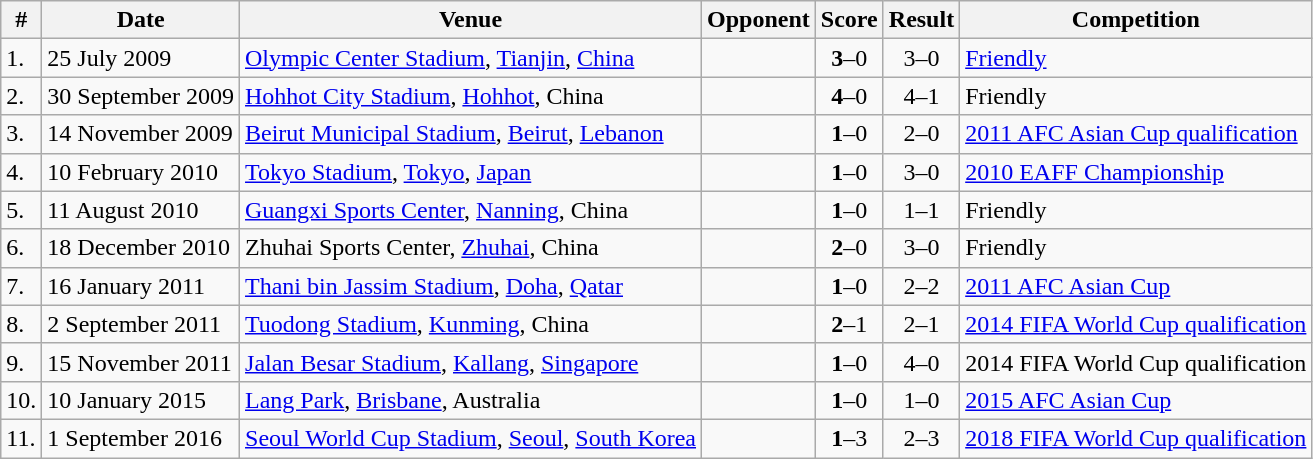<table class="wikitable">
<tr>
<th>#</th>
<th>Date</th>
<th>Venue</th>
<th>Opponent</th>
<th>Score</th>
<th>Result</th>
<th>Competition</th>
</tr>
<tr>
<td>1.</td>
<td>25 July 2009</td>
<td><a href='#'>Olympic Center Stadium</a>, <a href='#'>Tianjin</a>, <a href='#'>China</a></td>
<td></td>
<td align=center><strong>3</strong>–0</td>
<td align=center>3–0</td>
<td><a href='#'>Friendly</a></td>
</tr>
<tr>
<td>2.</td>
<td>30 September 2009</td>
<td><a href='#'>Hohhot City Stadium</a>, <a href='#'>Hohhot</a>, China</td>
<td></td>
<td align=center><strong>4</strong>–0</td>
<td align=center>4–1</td>
<td>Friendly</td>
</tr>
<tr>
<td>3.</td>
<td>14 November 2009</td>
<td><a href='#'>Beirut Municipal Stadium</a>, <a href='#'>Beirut</a>, <a href='#'>Lebanon</a></td>
<td></td>
<td align=center><strong>1</strong>–0</td>
<td align=center>2–0</td>
<td><a href='#'>2011 AFC Asian Cup qualification</a></td>
</tr>
<tr>
<td>4.</td>
<td>10 February 2010</td>
<td><a href='#'>Tokyo Stadium</a>, <a href='#'>Tokyo</a>, <a href='#'>Japan</a></td>
<td></td>
<td align=center><strong>1</strong>–0</td>
<td align=center>3–0</td>
<td><a href='#'>2010 EAFF Championship</a></td>
</tr>
<tr>
<td>5.</td>
<td>11 August 2010</td>
<td><a href='#'>Guangxi Sports Center</a>, <a href='#'>Nanning</a>, China</td>
<td></td>
<td align=center><strong>1</strong>–0</td>
<td align=center>1–1</td>
<td>Friendly</td>
</tr>
<tr>
<td>6.</td>
<td>18 December 2010</td>
<td>Zhuhai Sports Center, <a href='#'>Zhuhai</a>, China</td>
<td></td>
<td align=center><strong>2</strong>–0</td>
<td align=center>3–0</td>
<td>Friendly</td>
</tr>
<tr>
<td>7.</td>
<td>16 January 2011</td>
<td><a href='#'>Thani bin Jassim Stadium</a>, <a href='#'>Doha</a>, <a href='#'>Qatar</a></td>
<td></td>
<td align=center><strong>1</strong>–0</td>
<td align=center>2–2</td>
<td><a href='#'>2011 AFC Asian Cup</a></td>
</tr>
<tr>
<td>8.</td>
<td>2 September 2011</td>
<td><a href='#'>Tuodong Stadium</a>, <a href='#'>Kunming</a>, China</td>
<td></td>
<td align=center><strong>2</strong>–1</td>
<td align=center>2–1</td>
<td><a href='#'>2014 FIFA World Cup qualification</a></td>
</tr>
<tr>
<td>9.</td>
<td>15 November 2011</td>
<td><a href='#'>Jalan Besar Stadium</a>, <a href='#'>Kallang</a>, <a href='#'>Singapore</a></td>
<td></td>
<td align=center><strong>1</strong>–0</td>
<td align=center>4–0</td>
<td>2014 FIFA World Cup qualification</td>
</tr>
<tr>
<td>10.</td>
<td>10 January 2015</td>
<td><a href='#'>Lang Park</a>, <a href='#'>Brisbane</a>, Australia</td>
<td></td>
<td align=center><strong>1</strong>–0</td>
<td align=center>1–0</td>
<td><a href='#'>2015 AFC Asian Cup</a></td>
</tr>
<tr>
<td>11.</td>
<td>1 September 2016</td>
<td><a href='#'>Seoul World Cup Stadium</a>, <a href='#'>Seoul</a>, <a href='#'>South Korea</a></td>
<td></td>
<td align=center><strong>1</strong>–3</td>
<td align=center>2–3</td>
<td><a href='#'>2018 FIFA World Cup qualification</a></td>
</tr>
</table>
